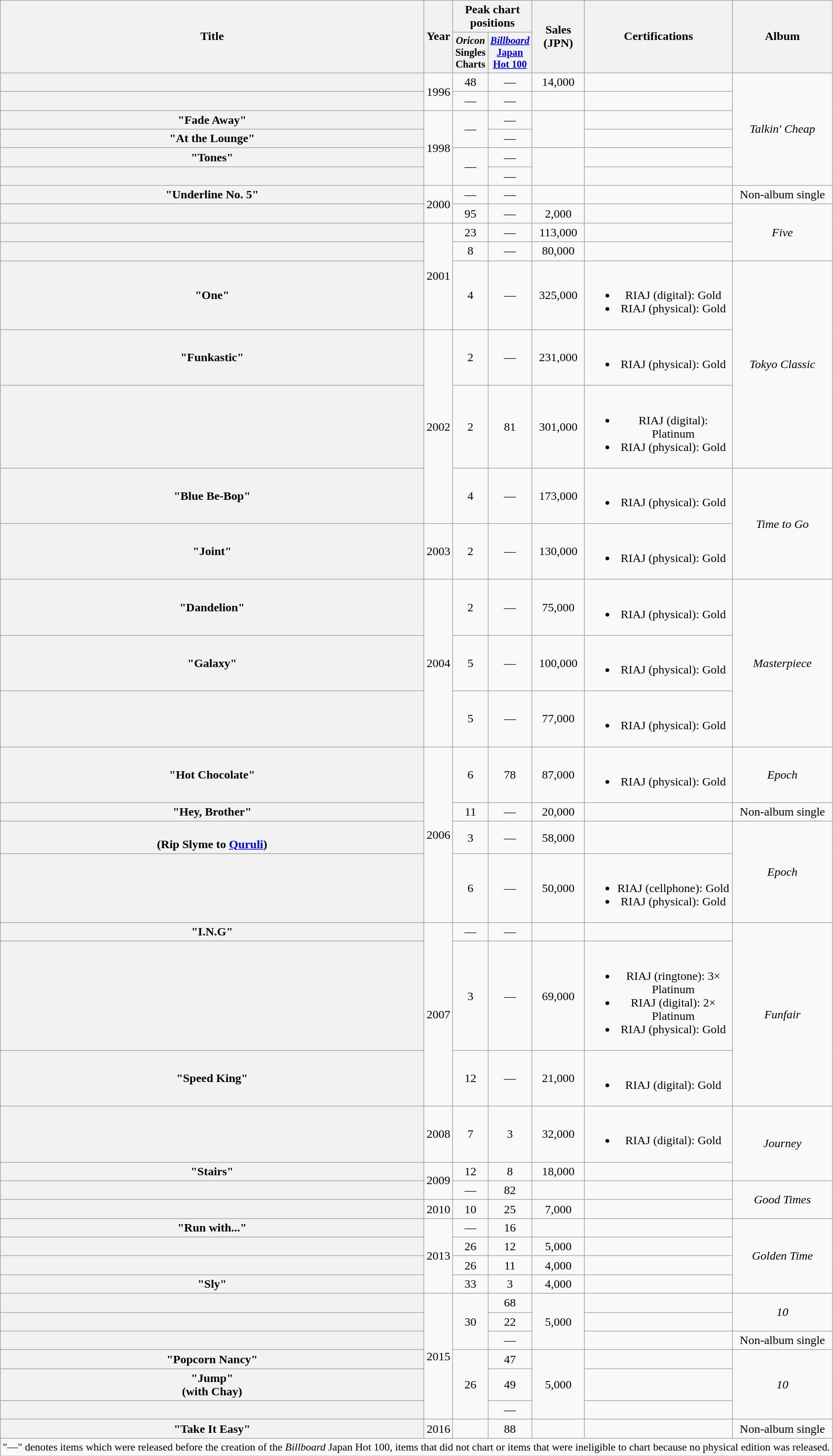<table class="wikitable plainrowheaders" style="text-align:center;">
<tr>
<th scope="col" rowspan="2">Title</th>
<th scope="col" rowspan="2" style="width:2em;">Year</th>
<th scope="col" colspan="2">Peak chart positions</th>
<th scope="col" rowspan="2" style="width:4em;">Sales (JPN)</th>
<th scope="col" rowspan="2" style="width:12em;">Certifications</th>
<th scope="col" rowspan="2" style="width:8em;">Album</th>
</tr>
<tr>
<th style="width:3em;font-size:85%"><em>Oricon</em> Singles Charts<br></th>
<th style="width:3em;font-size:85%"><em><a href='#'>Billboard</a></em> <a href='#'>Japan Hot 100</a><br></th>
</tr>
<tr>
<th scope="row"></th>
<td rowspan="2">1996</td>
<td>48</td>
<td>—</td>
<td>14,000</td>
<td></td>
<td rowspan="6"><em>Talkin' Cheap</em></td>
</tr>
<tr>
<th scope="row"></th>
<td>—</td>
<td>—</td>
<td></td>
<td></td>
</tr>
<tr>
<th scope="row">"Fade Away"</th>
<td rowspan="4">1998</td>
<td rowspan="2">—</td>
<td>—</td>
<td rowspan="2"></td>
<td></td>
</tr>
<tr>
<th scope="row">"At the Lounge"</th>
<td>—</td>
<td></td>
</tr>
<tr>
<th scope="row">"Tones"</th>
<td rowspan="2">—</td>
<td>—</td>
<td rowspan="2"></td>
<td></td>
</tr>
<tr>
<th scope="row"></th>
<td>—</td>
<td></td>
</tr>
<tr>
<th scope="row">"Underline No. 5"</th>
<td rowspan="2">2000</td>
<td>—</td>
<td>—</td>
<td></td>
<td></td>
<td>Non-album single</td>
</tr>
<tr>
<th scope="row"></th>
<td>95</td>
<td>—</td>
<td>2,000</td>
<td></td>
<td rowspan="3"><em>Five</em></td>
</tr>
<tr>
<th scope="row"></th>
<td rowspan="3">2001</td>
<td>23</td>
<td>—</td>
<td>113,000</td>
<td></td>
</tr>
<tr>
<th scope="row"></th>
<td>8</td>
<td>—</td>
<td>80,000</td>
<td></td>
</tr>
<tr>
<th scope="row">"One"</th>
<td>4</td>
<td>—</td>
<td>325,000</td>
<td><br><ul><li>RIAJ <span>(digital)</span>: Gold</li><li>RIAJ <span>(physical)</span>: Gold</li></ul></td>
<td rowspan="3"><em>Tokyo Classic</em></td>
</tr>
<tr>
<th scope="row">"Funkastic"</th>
<td rowspan="3">2002</td>
<td>2</td>
<td>—</td>
<td>231,000</td>
<td><br><ul><li>RIAJ <span>(physical)</span>: Gold</li></ul></td>
</tr>
<tr>
<th scope="row"></th>
<td>2</td>
<td>81</td>
<td>301,000</td>
<td><br><ul><li>RIAJ <span>(digital)</span>: Platinum</li><li>RIAJ <span>(physical)</span>: Gold</li></ul></td>
</tr>
<tr>
<th scope="row">"Blue Be-Bop"</th>
<td>4</td>
<td>—</td>
<td>173,000</td>
<td><br><ul><li>RIAJ <span>(physical)</span>: Gold</li></ul></td>
<td rowspan="2"><em>Time to Go</em></td>
</tr>
<tr>
<th scope="row">"Joint"</th>
<td>2003</td>
<td>2</td>
<td>—</td>
<td>130,000</td>
<td><br><ul><li>RIAJ <span>(physical)</span>: Gold</li></ul></td>
</tr>
<tr>
<th scope="row">"Dandelion"</th>
<td rowspan="3">2004</td>
<td>2</td>
<td>—</td>
<td>75,000</td>
<td><br><ul><li>RIAJ <span>(physical)</span>: Gold</li></ul></td>
<td rowspan="3"><em>Masterpiece</em></td>
</tr>
<tr>
<th scope="row">"Galaxy"</th>
<td>5</td>
<td>—</td>
<td>100,000</td>
<td><br><ul><li>RIAJ <span>(physical)</span>: Gold</li></ul></td>
</tr>
<tr>
<th scope="row"></th>
<td>5</td>
<td>—</td>
<td>77,000</td>
<td><br><ul><li>RIAJ <span>(physical)</span>: Gold</li></ul></td>
</tr>
<tr>
<th scope="row">"Hot Chocolate"</th>
<td rowspan="4">2006</td>
<td>6</td>
<td>78</td>
<td>87,000</td>
<td><br><ul><li>RIAJ <span>(physical)</span>: Gold</li></ul></td>
<td><em>Epoch</em></td>
</tr>
<tr>
<th scope="row">"Hey, Brother"</th>
<td>11</td>
<td>—</td>
<td>20,000</td>
<td></td>
<td>Non-album single</td>
</tr>
<tr>
<th scope="row"><br><span>(Rip Slyme to <a href='#'>Quruli</a>)</span></th>
<td>3</td>
<td>—</td>
<td>58,000</td>
<td></td>
<td rowspan="2"><em>Epoch</em></td>
</tr>
<tr>
<th scope="row"></th>
<td>6</td>
<td>—</td>
<td>50,000</td>
<td><br><ul><li>RIAJ <span>(cellphone)</span>: Gold</li><li>RIAJ <span>(physical)</span>: Gold</li></ul></td>
</tr>
<tr>
<th scope="row">"I.N.G" </th>
<td rowspan="3">2007</td>
<td>—</td>
<td>—</td>
<td></td>
<td></td>
<td rowspan="3"><em>Funfair</em></td>
</tr>
<tr>
<th scope="row"></th>
<td>3</td>
<td>—</td>
<td>69,000</td>
<td><br><ul><li>RIAJ <span>(ringtone)</span>: 3× Platinum</li><li>RIAJ <span>(digital)</span>: 2× Platinum</li><li>RIAJ <span>(physical)</span>: Gold</li></ul></td>
</tr>
<tr>
<th scope="row">"Speed King"</th>
<td>12</td>
<td>—</td>
<td>21,000</td>
<td><br><ul><li>RIAJ <span>(digital)</span>: Gold</li></ul></td>
</tr>
<tr>
<th scope="row"></th>
<td>2008</td>
<td>7</td>
<td>3</td>
<td>32,000</td>
<td><br><ul><li>RIAJ <span>(digital)</span>: Gold</li></ul></td>
<td rowspan="2"><em>Journey</em></td>
</tr>
<tr>
<th scope="row">"Stairs"</th>
<td rowspan="2">2009</td>
<td>12</td>
<td>8</td>
<td>18,000</td>
<td></td>
</tr>
<tr>
<th scope="row"></th>
<td>—</td>
<td>82</td>
<td></td>
<td></td>
<td rowspan="2"><em>Good Times</em></td>
</tr>
<tr>
<th scope="row"></th>
<td>2010</td>
<td>10</td>
<td>25</td>
<td>7,000</td>
<td></td>
</tr>
<tr>
<th scope="row">"Run with..."</th>
<td rowspan="4">2013</td>
<td>—</td>
<td>16</td>
<td></td>
<td></td>
<td rowspan="4"><em>Golden Time</em></td>
</tr>
<tr>
<th scope="row"></th>
<td>26</td>
<td>12</td>
<td>5,000</td>
<td></td>
</tr>
<tr>
<th scope="row"></th>
<td>26</td>
<td>11</td>
<td>4,000</td>
<td></td>
</tr>
<tr>
<th scope="row">"Sly"</th>
<td>33</td>
<td>3</td>
<td>4,000</td>
<td></td>
</tr>
<tr>
<th scope="row"></th>
<td rowspan="6">2015</td>
<td rowspan="3">30</td>
<td>68</td>
<td rowspan="3">5,000</td>
<td></td>
<td rowspan="2"><em>10</em></td>
</tr>
<tr>
<th scope="row"></th>
<td>22</td>
<td></td>
</tr>
<tr>
<th scope="row"></th>
<td>—</td>
<td></td>
<td>Non-album single</td>
</tr>
<tr>
<th scope="row">"Popcorn Nancy"</th>
<td rowspan="3">26</td>
<td>47</td>
<td rowspan="3">5,000</td>
<td></td>
<td rowspan="3"><em>10</em></td>
</tr>
<tr>
<th scope="row">"Jump"<br><span>(with Chay)</span></th>
<td>49</td>
<td></td>
</tr>
<tr>
<th scope="row"></th>
<td>—</td>
<td></td>
</tr>
<tr>
<th scope="row">"Take It Easy"</th>
<td rowspan="1">2016</td>
<td></td>
<td>88</td>
<td></td>
<td></td>
<td rowspan="1">Non-album single</td>
</tr>
<tr>
<td colspan="12" align="center" style="font-size:90%;">"—" denotes items which were released before the creation of the <em>Billboard</em> Japan Hot 100, items that did not chart or items that were ineligible to chart because no physical edition was released.</td>
</tr>
</table>
